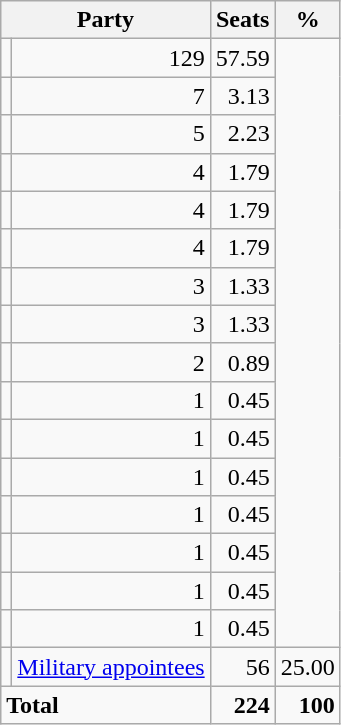<table class="wikitable sortable" style=text-align:right>
<tr>
<th colspan=2>Party</th>
<th>Seats</th>
<th>%</th>
</tr>
<tr>
<td></td>
<td>129</td>
<td>57.59</td>
</tr>
<tr>
<td></td>
<td>7</td>
<td>3.13</td>
</tr>
<tr>
<td></td>
<td>5</td>
<td>2.23</td>
</tr>
<tr>
<td></td>
<td>4</td>
<td>1.79</td>
</tr>
<tr>
<td></td>
<td>4</td>
<td>1.79</td>
</tr>
<tr>
<td></td>
<td>4</td>
<td>1.79</td>
</tr>
<tr>
<td></td>
<td>3</td>
<td>1.33</td>
</tr>
<tr>
<td></td>
<td>3</td>
<td>1.33</td>
</tr>
<tr>
<td></td>
<td>2</td>
<td>0.89</td>
</tr>
<tr>
<td></td>
<td>1</td>
<td>0.45</td>
</tr>
<tr>
<td></td>
<td>1</td>
<td>0.45</td>
</tr>
<tr>
<td></td>
<td>1</td>
<td>0.45</td>
</tr>
<tr>
<td></td>
<td>1</td>
<td>0.45</td>
</tr>
<tr>
<td></td>
<td>1</td>
<td>0.45</td>
</tr>
<tr>
<td></td>
<td>1</td>
<td>0.45</td>
</tr>
<tr>
<td></td>
<td>1</td>
<td>0.45</td>
</tr>
<tr>
<td></td>
<td align=left><a href='#'>Military appointees</a></td>
<td>56</td>
<td>25.00</td>
</tr>
<tr>
<td align=left colspan=2><strong>Total</strong></td>
<td><strong>224</strong></td>
<td><strong>100</strong></td>
</tr>
</table>
